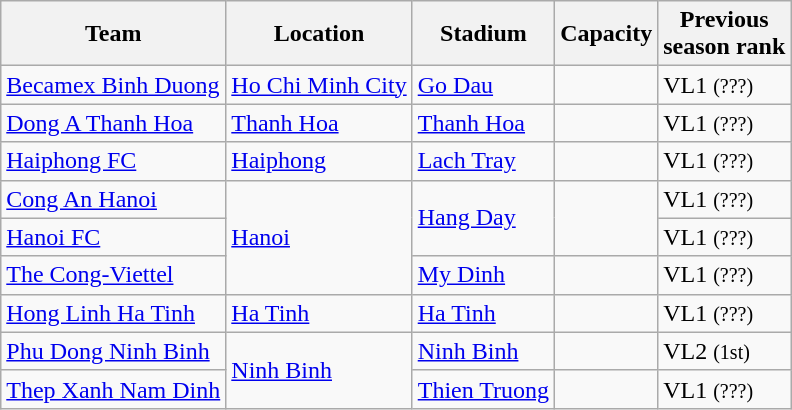<table class="wikitable sortable">
<tr>
<th>Team</th>
<th>Location</th>
<th>Stadium</th>
<th>Capacity</th>
<th>Previous<br>season rank</th>
</tr>
<tr>
<td><a href='#'>Becamex Binh Duong</a></td>
<td><a href='#'>Ho Chi Minh City</a></td>
<td><a href='#'>Go Dau</a></td>
<td></td>
<td>VL1 <small>(???)</small></td>
</tr>
<tr>
<td><a href='#'>Dong A Thanh Hoa</a></td>
<td><a href='#'>Thanh Hoa</a></td>
<td><a href='#'>Thanh Hoa</a></td>
<td></td>
<td>VL1 <small>(???)</small></td>
</tr>
<tr>
<td><a href='#'>Haiphong FC</a></td>
<td><a href='#'>Haiphong</a></td>
<td><a href='#'>Lach Tray</a></td>
<td></td>
<td>VL1 <small>(???)</small></td>
</tr>
<tr>
<td><a href='#'>Cong An Hanoi</a></td>
<td rowspan=3><a href='#'>Hanoi</a></td>
<td rowspan=2><a href='#'>Hang Day</a></td>
<td rowspan=2></td>
<td>VL1 <small>(???)</small></td>
</tr>
<tr>
<td><a href='#'>Hanoi FC</a></td>
<td>VL1 <small>(???)</small></td>
</tr>
<tr>
<td><a href='#'>The Cong-Viettel</a></td>
<td><a href='#'>My Dinh</a></td>
<td></td>
<td>VL1 <small>(???)</small></td>
</tr>
<tr>
<td><a href='#'>Hong Linh Ha Tinh</a></td>
<td><a href='#'>Ha Tinh</a></td>
<td><a href='#'>Ha Tinh</a></td>
<td></td>
<td>VL1 <small>(???)</small></td>
</tr>
<tr>
<td><a href='#'>Phu Dong Ninh Binh</a></td>
<td rowspan=2><a href='#'>Ninh Binh</a></td>
<td><a href='#'>Ninh Binh</a></td>
<td></td>
<td> VL2 <small>(1st)</small></td>
</tr>
<tr>
<td><a href='#'>Thep Xanh Nam Dinh</a></td>
<td><a href='#'>Thien Truong</a></td>
<td></td>
<td>VL1 <small>(???)</small></td>
</tr>
</table>
